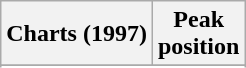<table class="wikitable sortable plainrowheaders" style="text-align:center">
<tr>
<th scope="col">Charts (1997)</th>
<th scope="col">Peak<br>position</th>
</tr>
<tr>
</tr>
<tr>
</tr>
<tr>
</tr>
<tr>
</tr>
</table>
